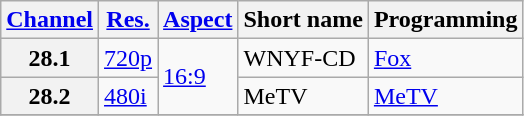<table class="wikitable">
<tr>
<th scope = "col"><a href='#'>Channel</a></th>
<th scope = "col"><a href='#'>Res.</a></th>
<th scope = "col"><a href='#'>Aspect</a></th>
<th scope = "col">Short name</th>
<th scope = "col">Programming</th>
</tr>
<tr>
<th scope = "row">28.1</th>
<td><a href='#'>720p</a></td>
<td rowspan="2"><a href='#'>16:9</a></td>
<td>WNYF-CD</td>
<td><a href='#'>Fox</a></td>
</tr>
<tr>
<th scope = "row">28.2</th>
<td><a href='#'>480i</a></td>
<td>MeTV</td>
<td><a href='#'>MeTV</a></td>
</tr>
<tr>
</tr>
</table>
